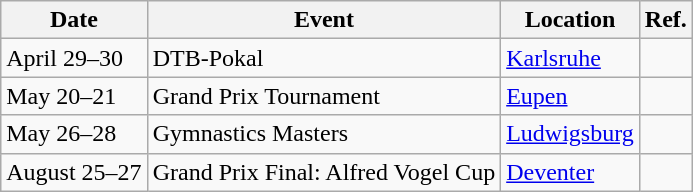<table class="wikitable sortable">
<tr>
<th>Date</th>
<th>Event</th>
<th>Location</th>
<th>Ref.</th>
</tr>
<tr>
<td>April 29–30</td>
<td>DTB-Pokal</td>
<td> <a href='#'>Karlsruhe</a></td>
<td></td>
</tr>
<tr>
<td>May 20–21</td>
<td>Grand Prix Tournament</td>
<td> <a href='#'>Eupen</a></td>
<td></td>
</tr>
<tr>
<td>May 26–28</td>
<td>Gymnastics Masters</td>
<td> <a href='#'>Ludwigsburg</a></td>
<td></td>
</tr>
<tr>
<td>August 25–27</td>
<td>Grand Prix Final: Alfred Vogel Cup</td>
<td> <a href='#'>Deventer</a></td>
<td></td>
</tr>
</table>
